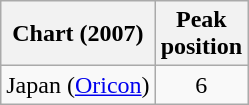<table class="wikitable sortable plainrowheaders">
<tr>
<th scope="col">Chart (2007)</th>
<th scope="col">Peak<br>position</th>
</tr>
<tr>
<td>Japan (<a href='#'>Oricon</a>)</td>
<td style="text-align:center;">6</td>
</tr>
</table>
